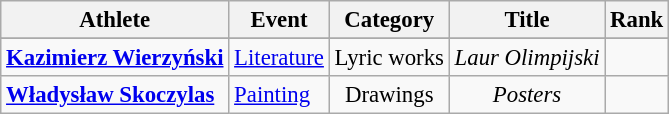<table class="wikitable" style="font-size:95%">
<tr>
<th rowspan="1">Athlete</th>
<th rowspan="1">Event</th>
<th colspan="1">Category</th>
<th colspan=1>Title</th>
<th colspan=1>Rank</th>
</tr>
<tr style="font-size:95%">
</tr>
<tr align=center>
<td align=left><strong><a href='#'>Kazimierz Wierzyński</a> </strong></td>
<td align=left><a href='#'>Literature</a></td>
<td>Lyric works</td>
<td><em>Laur Olimpijski</em></td>
<td></td>
</tr>
<tr align=center>
<td align=left><strong><a href='#'>Władysław Skoczylas</a> </strong></td>
<td align=left><a href='#'>Painting</a></td>
<td>Drawings</td>
<td><em>Posters</em></td>
<td></td>
</tr>
</table>
